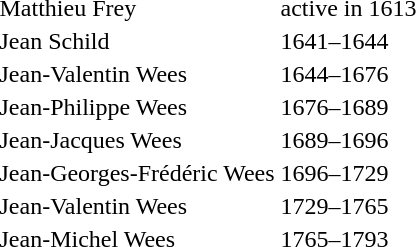<table>
<tr>
<td>Matthieu Frey</td>
<td>active in 1613</td>
</tr>
<tr>
<td>Jean Schild</td>
<td>1641–1644</td>
</tr>
<tr>
<td>Jean-Valentin Wees</td>
<td>1644–1676</td>
</tr>
<tr>
<td>Jean-Philippe Wees</td>
<td>1676–1689</td>
</tr>
<tr>
<td>Jean-Jacques Wees</td>
<td>1689–1696</td>
</tr>
<tr>
<td>Jean-Georges-Frédéric Wees</td>
<td>1696–1729</td>
</tr>
<tr>
<td>Jean-Valentin Wees</td>
<td>1729–1765</td>
</tr>
<tr>
<td>Jean-Michel Wees</td>
<td>1765–1793</td>
</tr>
</table>
